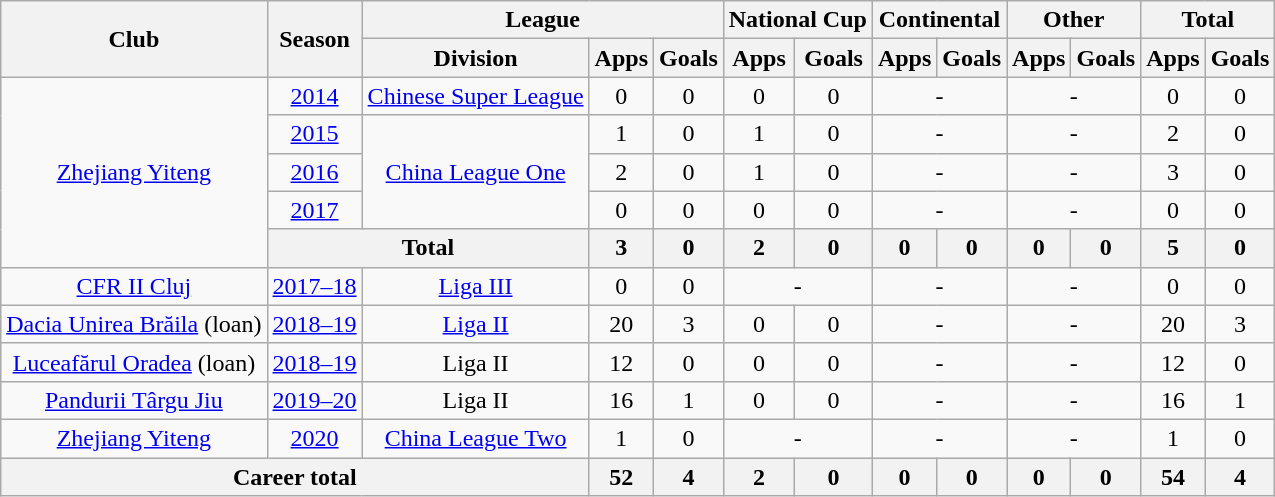<table class="wikitable" style="text-align: center">
<tr>
<th rowspan="2">Club</th>
<th rowspan="2">Season</th>
<th colspan="3">League</th>
<th colspan="2">National Cup</th>
<th colspan="2">Continental</th>
<th colspan="2">Other</th>
<th colspan="2">Total</th>
</tr>
<tr>
<th>Division</th>
<th>Apps</th>
<th>Goals</th>
<th>Apps</th>
<th>Goals</th>
<th>Apps</th>
<th>Goals</th>
<th>Apps</th>
<th>Goals</th>
<th>Apps</th>
<th>Goals</th>
</tr>
<tr>
<td rowspan=5><a href='#'>Zhejiang Yiteng</a></td>
<td><a href='#'>2014</a></td>
<td><a href='#'>Chinese Super League</a></td>
<td>0</td>
<td>0</td>
<td>0</td>
<td>0</td>
<td colspan="2">-</td>
<td colspan="2">-</td>
<td>0</td>
<td>0</td>
</tr>
<tr>
<td><a href='#'>2015</a></td>
<td rowspan="3"><a href='#'>China League One</a></td>
<td>1</td>
<td>0</td>
<td>1</td>
<td>0</td>
<td colspan="2">-</td>
<td colspan="2">-</td>
<td>2</td>
<td>0</td>
</tr>
<tr>
<td><a href='#'>2016</a></td>
<td>2</td>
<td>0</td>
<td>1</td>
<td>0</td>
<td colspan="2">-</td>
<td colspan="2">-</td>
<td>3</td>
<td>0</td>
</tr>
<tr>
<td><a href='#'>2017</a></td>
<td>0</td>
<td>0</td>
<td>0</td>
<td>0</td>
<td colspan="2">-</td>
<td colspan="2">-</td>
<td>0</td>
<td>0</td>
</tr>
<tr>
<th colspan="2"><strong>Total</strong></th>
<th>3</th>
<th>0</th>
<th>2</th>
<th>0</th>
<th>0</th>
<th>0</th>
<th>0</th>
<th>0</th>
<th>5</th>
<th>0</th>
</tr>
<tr>
<td><a href='#'>CFR II Cluj</a></td>
<td><a href='#'>2017–18</a></td>
<td><a href='#'>Liga III</a></td>
<td>0</td>
<td>0</td>
<td colspan="2">-</td>
<td colspan="2">-</td>
<td colspan="2">-</td>
<td>0</td>
<td>0</td>
</tr>
<tr>
<td><a href='#'>Dacia Unirea Brăila</a> (loan)</td>
<td><a href='#'>2018–19</a></td>
<td><a href='#'>Liga II</a></td>
<td>20</td>
<td>3</td>
<td>0</td>
<td>0</td>
<td colspan="2">-</td>
<td colspan="2">-</td>
<td>20</td>
<td>3</td>
</tr>
<tr>
<td><a href='#'>Luceafărul Oradea</a> (loan)</td>
<td><a href='#'>2018–19</a></td>
<td>Liga II</td>
<td>12</td>
<td>0</td>
<td>0</td>
<td>0</td>
<td colspan="2">-</td>
<td colspan="2">-</td>
<td>12</td>
<td>0</td>
</tr>
<tr>
<td><a href='#'>Pandurii Târgu Jiu</a></td>
<td><a href='#'>2019–20</a></td>
<td>Liga II</td>
<td>16</td>
<td>1</td>
<td>0</td>
<td>0</td>
<td colspan="2">-</td>
<td colspan="2">-</td>
<td>16</td>
<td>1</td>
</tr>
<tr>
<td><a href='#'>Zhejiang Yiteng</a></td>
<td><a href='#'>2020</a></td>
<td><a href='#'>China League Two</a></td>
<td>1</td>
<td>0</td>
<td colspan="2">-</td>
<td colspan="2">-</td>
<td colspan="2">-</td>
<td>1</td>
<td>0</td>
</tr>
<tr>
<th colspan=3>Career total</th>
<th>52</th>
<th>4</th>
<th>2</th>
<th>0</th>
<th>0</th>
<th>0</th>
<th>0</th>
<th>0</th>
<th>54</th>
<th>4</th>
</tr>
</table>
